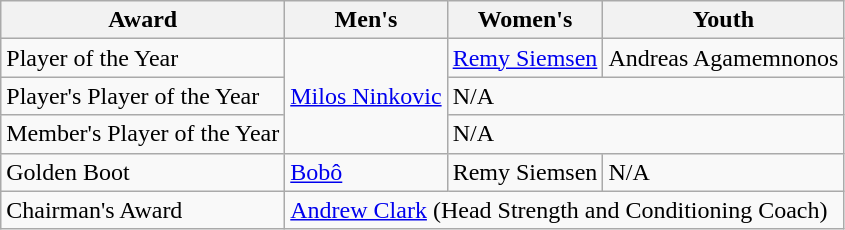<table class="wikitable">
<tr>
<th>Award</th>
<th>Men's</th>
<th>Women's</th>
<th>Youth</th>
</tr>
<tr>
<td>Player of the Year</td>
<td rowspan=3><a href='#'>Milos Ninkovic</a></td>
<td><a href='#'>Remy Siemsen</a></td>
<td>Andreas Agamemnonos</td>
</tr>
<tr>
<td>Player's Player of the Year</td>
<td colspan=2>N/A</td>
</tr>
<tr>
<td>Member's Player of the Year</td>
<td colspan=2>N/A</td>
</tr>
<tr>
<td>Golden Boot</td>
<td><a href='#'>Bobô</a></td>
<td>Remy Siemsen</td>
<td>N/A</td>
</tr>
<tr>
<td>Chairman's Award</td>
<td colspan=3><a href='#'>Andrew Clark</a> (Head Strength and Conditioning Coach)</td>
</tr>
</table>
